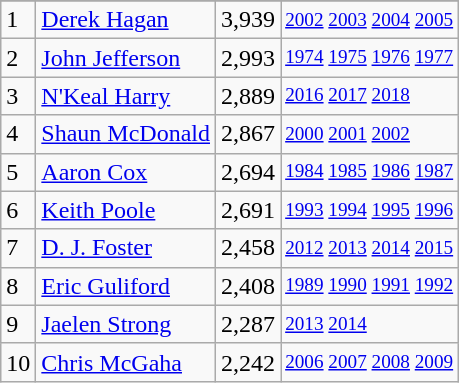<table class="wikitable">
<tr>
</tr>
<tr>
<td>1</td>
<td><a href='#'>Derek Hagan</a></td>
<td>3,939</td>
<td style="font-size:80%;"><a href='#'>2002</a> <a href='#'>2003</a> <a href='#'>2004</a> <a href='#'>2005</a></td>
</tr>
<tr>
<td>2</td>
<td><a href='#'>John Jefferson</a></td>
<td>2,993</td>
<td style="font-size:80%;"><a href='#'>1974</a> <a href='#'>1975</a> <a href='#'>1976</a> <a href='#'>1977</a></td>
</tr>
<tr>
<td>3</td>
<td><a href='#'>N'Keal Harry</a></td>
<td>2,889</td>
<td style="font-size:80%;"><a href='#'>2016</a> <a href='#'>2017</a> <a href='#'>2018</a></td>
</tr>
<tr>
<td>4</td>
<td><a href='#'>Shaun McDonald</a></td>
<td>2,867</td>
<td style="font-size:80%;"><a href='#'>2000</a> <a href='#'>2001</a> <a href='#'>2002</a></td>
</tr>
<tr>
<td>5</td>
<td><a href='#'>Aaron Cox</a></td>
<td>2,694</td>
<td style="font-size:80%;"><a href='#'>1984</a> <a href='#'>1985</a> <a href='#'>1986</a> <a href='#'>1987</a></td>
</tr>
<tr>
<td>6</td>
<td><a href='#'>Keith Poole</a></td>
<td>2,691</td>
<td style="font-size:80%;"><a href='#'>1993</a> <a href='#'>1994</a> <a href='#'>1995</a> <a href='#'>1996</a></td>
</tr>
<tr>
<td>7</td>
<td><a href='#'>D. J. Foster</a></td>
<td>2,458</td>
<td style="font-size:80%;"><a href='#'>2012</a> <a href='#'>2013</a> <a href='#'>2014</a> <a href='#'>2015</a></td>
</tr>
<tr>
<td>8</td>
<td><a href='#'>Eric Guliford</a></td>
<td>2,408</td>
<td style="font-size:80%;"><a href='#'>1989</a> <a href='#'>1990</a> <a href='#'>1991</a> <a href='#'>1992</a></td>
</tr>
<tr>
<td>9</td>
<td><a href='#'>Jaelen Strong</a></td>
<td>2,287</td>
<td style="font-size:80%;"><a href='#'>2013</a> <a href='#'>2014</a></td>
</tr>
<tr>
<td>10</td>
<td><a href='#'>Chris McGaha</a></td>
<td>2,242</td>
<td style="font-size:80%;"><a href='#'>2006</a> <a href='#'>2007</a> <a href='#'>2008</a> <a href='#'>2009</a></td>
</tr>
</table>
